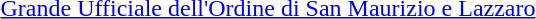<table>
<tr>
<td rowspan=2 style="width:60px; vertical-align:top;"></td>
<td><a href='#'>Grande Ufficiale dell'Ordine di San Maurizio e Lazzaro</a></td>
</tr>
<tr>
<td></td>
</tr>
</table>
